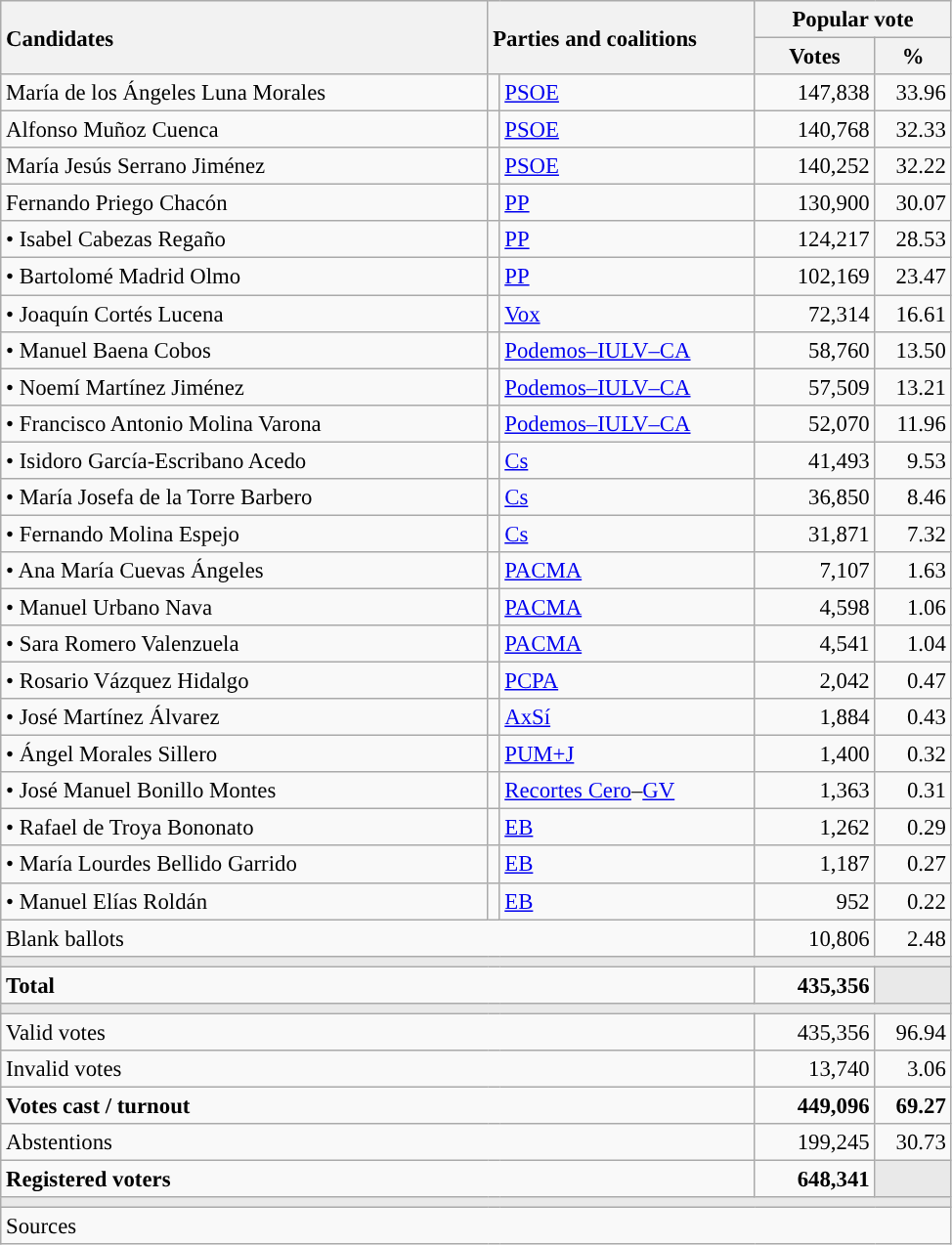<table class="wikitable" style="text-align:right; font-size:95%;">
<tr>
<th style="text-align:left;" rowspan="2" width="325">Candidates</th>
<th style="text-align:left;" rowspan="2" colspan="2" width="175">Parties and coalitions</th>
<th colspan="2">Popular vote</th>
</tr>
<tr>
<th width="75">Votes</th>
<th width="45">%</th>
</tr>
<tr>
<td align="left"> María de los Ángeles Luna Morales</td>
<td width="1" style="color:inherit;background:"></td>
<td align="left"><a href='#'>PSOE</a></td>
<td>147,838</td>
<td>33.96</td>
</tr>
<tr>
<td align="left"> Alfonso Muñoz Cuenca</td>
<td style="color:inherit;background:"></td>
<td align="left"><a href='#'>PSOE</a></td>
<td>140,768</td>
<td>32.33</td>
</tr>
<tr>
<td align="left"> María Jesús Serrano Jiménez</td>
<td style="color:inherit;background:"></td>
<td align="left"><a href='#'>PSOE</a></td>
<td>140,252</td>
<td>32.22</td>
</tr>
<tr>
<td align="left"> Fernando Priego Chacón</td>
<td style="color:inherit;background:"></td>
<td align="left"><a href='#'>PP</a></td>
<td>130,900</td>
<td>30.07</td>
</tr>
<tr>
<td align="left">• Isabel Cabezas Regaño</td>
<td style="color:inherit;background:"></td>
<td align="left"><a href='#'>PP</a></td>
<td>124,217</td>
<td>28.53</td>
</tr>
<tr>
<td align="left">• Bartolomé Madrid Olmo</td>
<td style="color:inherit;background:"></td>
<td align="left"><a href='#'>PP</a></td>
<td>102,169</td>
<td>23.47</td>
</tr>
<tr>
<td align="left">• Joaquín Cortés Lucena</td>
<td style="color:inherit;background:"></td>
<td align="left"><a href='#'>Vox</a></td>
<td>72,314</td>
<td>16.61</td>
</tr>
<tr>
<td align="left">• Manuel Baena Cobos</td>
<td style="color:inherit;background:"></td>
<td align="left"><a href='#'>Podemos–IULV–CA</a></td>
<td>58,760</td>
<td>13.50</td>
</tr>
<tr>
<td align="left">• Noemí Martínez Jiménez</td>
<td style="color:inherit;background:"></td>
<td align="left"><a href='#'>Podemos–IULV–CA</a></td>
<td>57,509</td>
<td>13.21</td>
</tr>
<tr>
<td align="left">• Francisco Antonio Molina Varona</td>
<td style="color:inherit;background:"></td>
<td align="left"><a href='#'>Podemos–IULV–CA</a></td>
<td>52,070</td>
<td>11.96</td>
</tr>
<tr>
<td align="left">• Isidoro García-Escribano Acedo</td>
<td style="color:inherit;background:"></td>
<td align="left"><a href='#'>Cs</a></td>
<td>41,493</td>
<td>9.53</td>
</tr>
<tr>
<td align="left">• María Josefa de la Torre Barbero</td>
<td style="color:inherit;background:"></td>
<td align="left"><a href='#'>Cs</a></td>
<td>36,850</td>
<td>8.46</td>
</tr>
<tr>
<td align="left">• Fernando Molina Espejo</td>
<td style="color:inherit;background:"></td>
<td align="left"><a href='#'>Cs</a></td>
<td>31,871</td>
<td>7.32</td>
</tr>
<tr>
<td align="left">• Ana María Cuevas Ángeles</td>
<td style="color:inherit;background:"></td>
<td align="left"><a href='#'>PACMA</a></td>
<td>7,107</td>
<td>1.63</td>
</tr>
<tr>
<td align="left">• Manuel Urbano Nava</td>
<td style="color:inherit;background:"></td>
<td align="left"><a href='#'>PACMA</a></td>
<td>4,598</td>
<td>1.06</td>
</tr>
<tr>
<td align="left">• Sara Romero Valenzuela</td>
<td style="color:inherit;background:"></td>
<td align="left"><a href='#'>PACMA</a></td>
<td>4,541</td>
<td>1.04</td>
</tr>
<tr>
<td align="left">• Rosario Vázquez Hidalgo</td>
<td style="color:inherit;background:"></td>
<td align="left"><a href='#'>PCPA</a></td>
<td>2,042</td>
<td>0.47</td>
</tr>
<tr>
<td align="left">• José Martínez Álvarez</td>
<td style="color:inherit;background:"></td>
<td align="left"><a href='#'>AxSí</a></td>
<td>1,884</td>
<td>0.43</td>
</tr>
<tr>
<td align="left">• Ángel Morales Sillero</td>
<td style="color:inherit;background:"></td>
<td align="left"><a href='#'>PUM+J</a></td>
<td>1,400</td>
<td>0.32</td>
</tr>
<tr>
<td align="left">• José Manuel Bonillo Montes</td>
<td style="color:inherit;background:"></td>
<td align="left"><a href='#'>Recortes Cero</a>–<a href='#'>GV</a></td>
<td>1,363</td>
<td>0.31</td>
</tr>
<tr>
<td align="left">• Rafael de Troya Bononato</td>
<td style="color:inherit;background:"></td>
<td align="left"><a href='#'>EB</a></td>
<td>1,262</td>
<td>0.29</td>
</tr>
<tr>
<td align="left">• María Lourdes Bellido Garrido</td>
<td style="color:inherit;background:"></td>
<td align="left"><a href='#'>EB</a></td>
<td>1,187</td>
<td>0.27</td>
</tr>
<tr>
<td align="left">• Manuel Elías Roldán</td>
<td style="color:inherit;background:"></td>
<td align="left"><a href='#'>EB</a></td>
<td>952</td>
<td>0.22</td>
</tr>
<tr>
<td align="left" colspan="3">Blank ballots</td>
<td>10,806</td>
<td>2.48</td>
</tr>
<tr>
<td colspan="5" bgcolor="#E9E9E9"></td>
</tr>
<tr style="font-weight:bold;">
<td align="left" colspan="3">Total</td>
<td>435,356</td>
<td bgcolor="#E9E9E9"></td>
</tr>
<tr>
<td colspan="5" bgcolor="#E9E9E9"></td>
</tr>
<tr>
<td align="left" colspan="3">Valid votes</td>
<td>435,356</td>
<td>96.94</td>
</tr>
<tr>
<td align="left" colspan="3">Invalid votes</td>
<td>13,740</td>
<td>3.06</td>
</tr>
<tr style="font-weight:bold;">
<td align="left" colspan="3">Votes cast / turnout</td>
<td>449,096</td>
<td>69.27</td>
</tr>
<tr>
<td align="left" colspan="3">Abstentions</td>
<td>199,245</td>
<td>30.73</td>
</tr>
<tr style="font-weight:bold;">
<td align="left" colspan="3">Registered voters</td>
<td>648,341</td>
<td bgcolor="#E9E9E9"></td>
</tr>
<tr>
<td colspan="5" bgcolor="#E9E9E9"></td>
</tr>
<tr>
<td align="left" colspan="5">Sources</td>
</tr>
</table>
